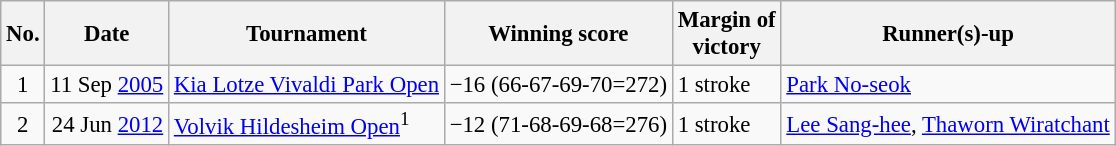<table class="wikitable" style="font-size:95%;">
<tr>
<th>No.</th>
<th>Date</th>
<th>Tournament</th>
<th>Winning score</th>
<th>Margin of<br>victory</th>
<th>Runner(s)-up</th>
</tr>
<tr>
<td align=center>1</td>
<td align=right>11 Sep <a href='#'>2005</a></td>
<td><a href='#'>Kia Lotze Vivaldi Park Open</a></td>
<td>−16 (66-67-69-70=272)</td>
<td>1 stroke</td>
<td> <a href='#'>Park No-seok</a></td>
</tr>
<tr>
<td align=center>2</td>
<td align=right>24 Jun <a href='#'>2012</a></td>
<td><a href='#'>Volvik Hildesheim Open</a><sup>1</sup></td>
<td>−12 (71-68-69-68=276)</td>
<td>1 stroke</td>
<td> <a href='#'>Lee Sang-hee</a>,  <a href='#'>Thaworn Wiratchant</a></td>
</tr>
</table>
